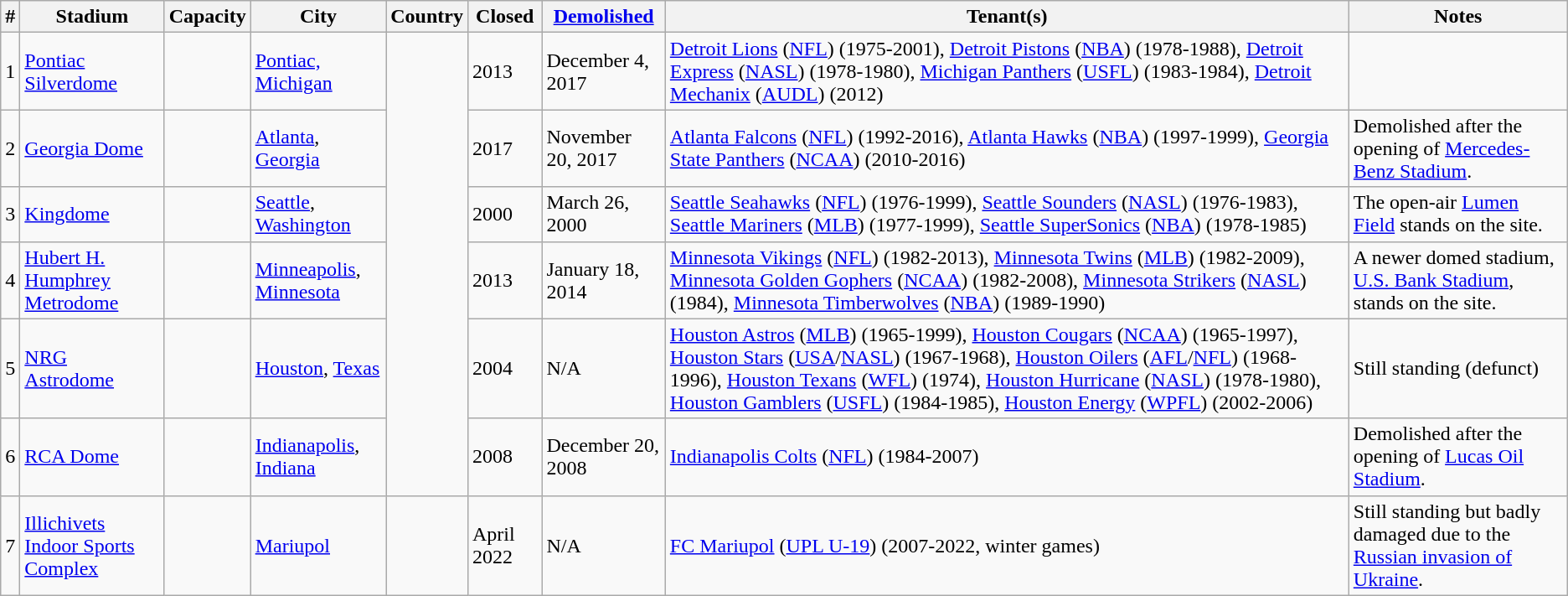<table class="wikitable sortable">
<tr>
<th>#</th>
<th>Stadium</th>
<th>Capacity</th>
<th>City</th>
<th>Country</th>
<th>Closed</th>
<th><a href='#'>Demolished</a></th>
<th>Tenant(s)</th>
<th class="unsortable">Notes</th>
</tr>
<tr>
<td>1</td>
<td><a href='#'>Pontiac Silverdome</a></td>
<td></td>
<td><a href='#'>Pontiac, Michigan</a></td>
<td rowspan="6"></td>
<td>2013</td>
<td>December 4, 2017</td>
<td><a href='#'>Detroit Lions</a> (<a href='#'>NFL</a>) (1975-2001), <a href='#'>Detroit Pistons</a> (<a href='#'>NBA</a>) (1978-1988), <a href='#'>Detroit Express</a> (<a href='#'>NASL</a>) (1978-1980), <a href='#'>Michigan Panthers</a> (<a href='#'>USFL</a>) (1983-1984), <a href='#'>Detroit Mechanix</a> (<a href='#'>AUDL</a>) (2012)</td>
<td></td>
</tr>
<tr>
<td>2</td>
<td><a href='#'>Georgia Dome</a></td>
<td></td>
<td><a href='#'>Atlanta</a>, <a href='#'>Georgia</a></td>
<td>2017</td>
<td>November 20, 2017</td>
<td><a href='#'>Atlanta Falcons</a> (<a href='#'>NFL</a>) (1992-2016), <a href='#'>Atlanta Hawks</a> (<a href='#'>NBA</a>) (1997-1999), <a href='#'>Georgia State Panthers</a> (<a href='#'>NCAA</a>) (2010-2016)</td>
<td>Demolished after the opening of <a href='#'>Mercedes-Benz Stadium</a>.</td>
</tr>
<tr>
<td>3</td>
<td><a href='#'>Kingdome</a></td>
<td></td>
<td><a href='#'>Seattle</a>, <a href='#'>Washington</a></td>
<td>2000</td>
<td>March 26, 2000</td>
<td><a href='#'>Seattle Seahawks</a> (<a href='#'>NFL</a>) (1976-1999), <a href='#'>Seattle Sounders</a> (<a href='#'>NASL</a>) (1976-1983), <a href='#'>Seattle Mariners</a> (<a href='#'>MLB</a>) (1977-1999), <a href='#'>Seattle SuperSonics</a> (<a href='#'>NBA</a>) (1978-1985)</td>
<td>The open-air <a href='#'>Lumen Field</a> stands on the site.</td>
</tr>
<tr>
<td>4</td>
<td><a href='#'>Hubert H. Humphrey Metrodome</a></td>
<td></td>
<td><a href='#'>Minneapolis</a>, <a href='#'>Minnesota</a></td>
<td>2013</td>
<td>January 18, 2014</td>
<td><a href='#'>Minnesota Vikings</a> (<a href='#'>NFL</a>) (1982-2013), <a href='#'>Minnesota Twins</a> (<a href='#'>MLB</a>) (1982-2009), <a href='#'>Minnesota Golden Gophers</a> (<a href='#'>NCAA</a>) (1982-2008), <a href='#'>Minnesota Strikers</a> (<a href='#'>NASL</a>) (1984), <a href='#'>Minnesota Timberwolves</a> (<a href='#'>NBA</a>) (1989-1990)</td>
<td>A newer domed stadium, <a href='#'>U.S. Bank Stadium</a>, stands on the site.</td>
</tr>
<tr>
<td>5</td>
<td><a href='#'>NRG Astrodome</a></td>
<td></td>
<td><a href='#'>Houston</a>, <a href='#'>Texas</a></td>
<td>2004</td>
<td>N/A</td>
<td><a href='#'>Houston Astros</a> (<a href='#'>MLB</a>) (1965-1999), <a href='#'>Houston Cougars</a> (<a href='#'>NCAA</a>) (1965-1997), <a href='#'>Houston Stars</a> (<a href='#'>USA</a>/<a href='#'>NASL</a>) (1967-1968), <a href='#'>Houston Oilers</a> (<a href='#'>AFL</a>/<a href='#'>NFL</a>) (1968-1996), <a href='#'>Houston Texans</a> (<a href='#'>WFL</a>) (1974), <a href='#'>Houston Hurricane</a> (<a href='#'>NASL</a>) (1978-1980), <a href='#'>Houston Gamblers</a> (<a href='#'>USFL</a>) (1984-1985), <a href='#'>Houston Energy</a> (<a href='#'>WPFL</a>) (2002-2006)</td>
<td>Still standing (defunct)</td>
</tr>
<tr>
<td>6</td>
<td><a href='#'>RCA Dome</a></td>
<td></td>
<td><a href='#'>Indianapolis</a>, <a href='#'>Indiana</a></td>
<td>2008</td>
<td>December 20, 2008</td>
<td><a href='#'>Indianapolis Colts</a> (<a href='#'>NFL</a>) (1984-2007)</td>
<td>Demolished after the opening of <a href='#'>Lucas Oil Stadium</a>.</td>
</tr>
<tr>
<td>7</td>
<td><a href='#'>Illichivets Indoor Sports Complex</a></td>
<td></td>
<td><a href='#'>Mariupol</a></td>
<td></td>
<td>April 2022</td>
<td>N/A</td>
<td><a href='#'>FC Mariupol</a> (<a href='#'>UPL U-19</a>) (2007-2022, winter games)</td>
<td>Still standing but badly damaged due to the <a href='#'>Russian invasion of Ukraine</a>.</td>
</tr>
</table>
